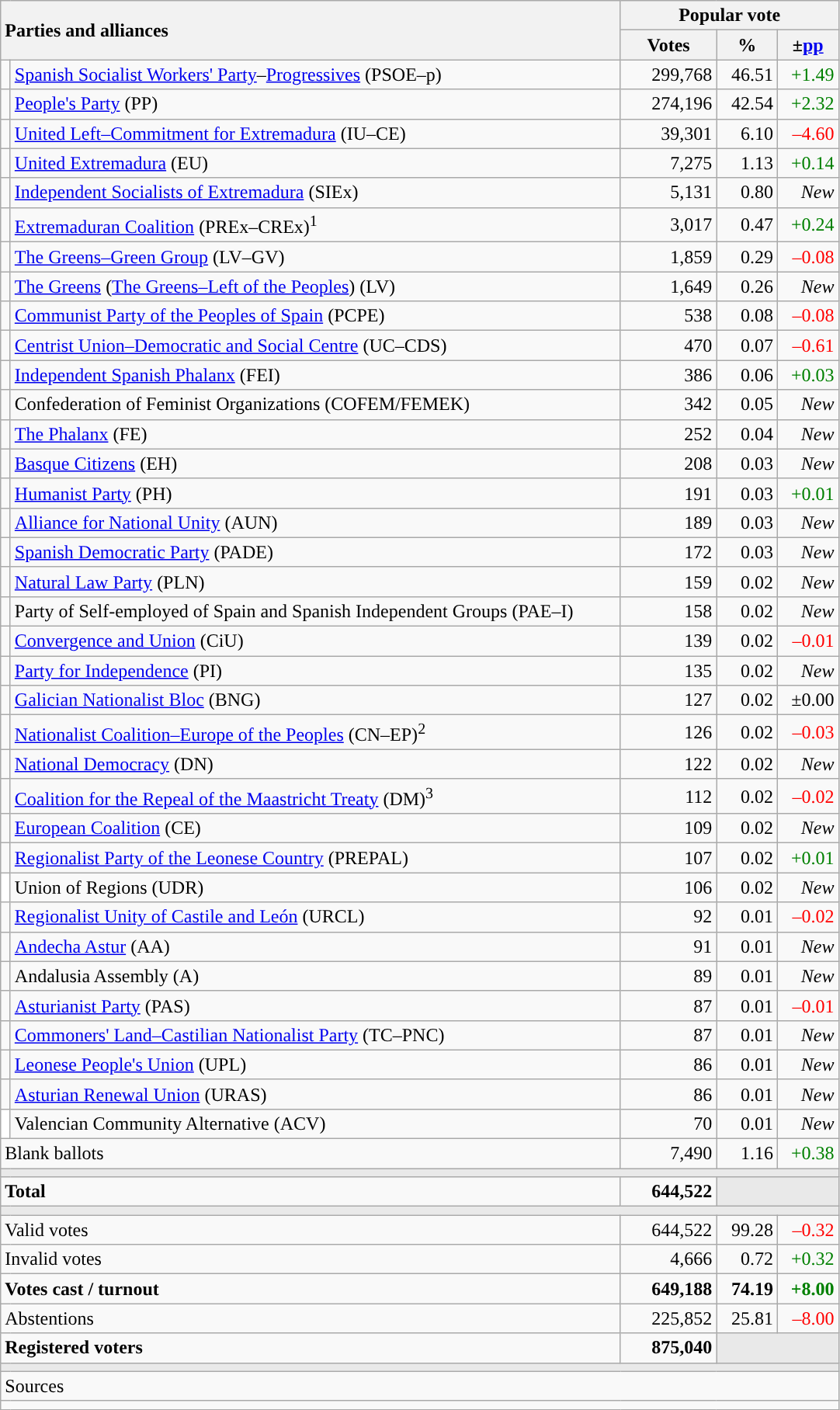<table class="wikitable" style="text-align:right">
<tr>
<th style="text-align:left;" rowspan="2" colspan="2" width="525">Parties and alliances</th>
<th colspan="3">Popular vote</th>
</tr>
<tr>
<th width="75">Votes</th>
<th width="45">%</th>
<th width="45">±<a href='#'>pp</a></th>
</tr>
<tr>
<td width="1" style="color:inherit;background:"></td>
<td align="left"><a href='#'>Spanish Socialist Workers' Party</a>–<a href='#'>Progressives</a> (PSOE–p)</td>
<td>299,768</td>
<td>46.51</td>
<td style="color:green;">+1.49</td>
</tr>
<tr>
<td style="color:inherit;background:"></td>
<td align="left"><a href='#'>People's Party</a> (PP)</td>
<td>274,196</td>
<td>42.54</td>
<td style="color:green;">+2.32</td>
</tr>
<tr>
<td style="color:inherit;background:"></td>
<td align="left"><a href='#'>United Left–Commitment for Extremadura</a> (IU–CE)</td>
<td>39,301</td>
<td>6.10</td>
<td style="color:red;">–4.60</td>
</tr>
<tr>
<td style="color:inherit;background:"></td>
<td align="left"><a href='#'>United Extremadura</a> (EU)</td>
<td>7,275</td>
<td>1.13</td>
<td style="color:green;">+0.14</td>
</tr>
<tr>
<td style="color:inherit;background:"></td>
<td align="left"><a href='#'>Independent Socialists of Extremadura</a> (SIEx)</td>
<td>5,131</td>
<td>0.80</td>
<td><em>New</em></td>
</tr>
<tr>
<td style="color:inherit;background:"></td>
<td align="left"><a href='#'>Extremaduran Coalition</a> (PREx–CREx)<sup>1</sup></td>
<td>3,017</td>
<td>0.47</td>
<td style="color:green;">+0.24</td>
</tr>
<tr>
<td style="color:inherit;background:"></td>
<td align="left"><a href='#'>The Greens–Green Group</a> (LV–GV)</td>
<td>1,859</td>
<td>0.29</td>
<td style="color:red;">–0.08</td>
</tr>
<tr>
<td style="color:inherit;background:"></td>
<td align="left"><a href='#'>The Greens</a> (<a href='#'>The Greens–Left of the Peoples</a>) (LV)</td>
<td>1,649</td>
<td>0.26</td>
<td><em>New</em></td>
</tr>
<tr>
<td style="color:inherit;background:"></td>
<td align="left"><a href='#'>Communist Party of the Peoples of Spain</a> (PCPE)</td>
<td>538</td>
<td>0.08</td>
<td style="color:red;">–0.08</td>
</tr>
<tr>
<td style="color:inherit;background:"></td>
<td align="left"><a href='#'>Centrist Union–Democratic and Social Centre</a> (UC–CDS)</td>
<td>470</td>
<td>0.07</td>
<td style="color:red;">–0.61</td>
</tr>
<tr>
<td style="color:inherit;background:"></td>
<td align="left"><a href='#'>Independent Spanish Phalanx</a> (FEI)</td>
<td>386</td>
<td>0.06</td>
<td style="color:green;">+0.03</td>
</tr>
<tr>
<td style="color:inherit;background:"></td>
<td align="left">Confederation of Feminist Organizations (COFEM/FEMEK)</td>
<td>342</td>
<td>0.05</td>
<td><em>New</em></td>
</tr>
<tr>
<td style="color:inherit;background:"></td>
<td align="left"><a href='#'>The Phalanx</a> (FE)</td>
<td>252</td>
<td>0.04</td>
<td><em>New</em></td>
</tr>
<tr>
<td style="color:inherit;background:"></td>
<td align="left"><a href='#'>Basque Citizens</a> (EH)</td>
<td>208</td>
<td>0.03</td>
<td><em>New</em></td>
</tr>
<tr>
<td style="color:inherit;background:"></td>
<td align="left"><a href='#'>Humanist Party</a> (PH)</td>
<td>191</td>
<td>0.03</td>
<td style="color:green;">+0.01</td>
</tr>
<tr>
<td style="color:inherit;background:"></td>
<td align="left"><a href='#'>Alliance for National Unity</a> (AUN)</td>
<td>189</td>
<td>0.03</td>
<td><em>New</em></td>
</tr>
<tr>
<td style="color:inherit;background:"></td>
<td align="left"><a href='#'>Spanish Democratic Party</a> (PADE)</td>
<td>172</td>
<td>0.03</td>
<td><em>New</em></td>
</tr>
<tr>
<td style="color:inherit;background:"></td>
<td align="left"><a href='#'>Natural Law Party</a> (PLN)</td>
<td>159</td>
<td>0.02</td>
<td><em>New</em></td>
</tr>
<tr>
<td style="color:inherit;background:"></td>
<td align="left">Party of Self-employed of Spain and Spanish Independent Groups (PAE–I)</td>
<td>158</td>
<td>0.02</td>
<td><em>New</em></td>
</tr>
<tr>
<td style="color:inherit;background:"></td>
<td align="left"><a href='#'>Convergence and Union</a> (CiU)</td>
<td>139</td>
<td>0.02</td>
<td style="color:red;">–0.01</td>
</tr>
<tr>
<td style="color:inherit;background:"></td>
<td align="left"><a href='#'>Party for Independence</a> (PI)</td>
<td>135</td>
<td>0.02</td>
<td><em>New</em></td>
</tr>
<tr>
<td style="color:inherit;background:"></td>
<td align="left"><a href='#'>Galician Nationalist Bloc</a> (BNG)</td>
<td>127</td>
<td>0.02</td>
<td>±0.00</td>
</tr>
<tr>
<td style="color:inherit;background:"></td>
<td align="left"><a href='#'>Nationalist Coalition–Europe of the Peoples</a> (CN–EP)<sup>2</sup></td>
<td>126</td>
<td>0.02</td>
<td style="color:red;">–0.03</td>
</tr>
<tr>
<td style="color:inherit;background:"></td>
<td align="left"><a href='#'>National Democracy</a> (DN)</td>
<td>122</td>
<td>0.02</td>
<td><em>New</em></td>
</tr>
<tr>
<td style="color:inherit;background:"></td>
<td align="left"><a href='#'>Coalition for the Repeal of the Maastricht Treaty</a> (DM)<sup>3</sup></td>
<td>112</td>
<td>0.02</td>
<td style="color:red;">–0.02</td>
</tr>
<tr>
<td style="color:inherit;background:"></td>
<td align="left"><a href='#'>European Coalition</a> (CE)</td>
<td>109</td>
<td>0.02</td>
<td><em>New</em></td>
</tr>
<tr>
<td style="color:inherit;background:"></td>
<td align="left"><a href='#'>Regionalist Party of the Leonese Country</a> (PREPAL)</td>
<td>107</td>
<td>0.02</td>
<td style="color:green;">+0.01</td>
</tr>
<tr>
<td bgcolor="white"></td>
<td align="left">Union of Regions (UDR)</td>
<td>106</td>
<td>0.02</td>
<td><em>New</em></td>
</tr>
<tr>
<td style="color:inherit;background:"></td>
<td align="left"><a href='#'>Regionalist Unity of Castile and León</a> (URCL)</td>
<td>92</td>
<td>0.01</td>
<td style="color:red;">–0.02</td>
</tr>
<tr>
<td style="color:inherit;background:"></td>
<td align="left"><a href='#'>Andecha Astur</a> (AA)</td>
<td>91</td>
<td>0.01</td>
<td><em>New</em></td>
</tr>
<tr>
<td style="color:inherit;background:"></td>
<td align="left">Andalusia Assembly (A)</td>
<td>89</td>
<td>0.01</td>
<td><em>New</em></td>
</tr>
<tr>
<td style="color:inherit;background:"></td>
<td align="left"><a href='#'>Asturianist Party</a> (PAS)</td>
<td>87</td>
<td>0.01</td>
<td style="color:red;">–0.01</td>
</tr>
<tr>
<td style="color:inherit;background:"></td>
<td align="left"><a href='#'>Commoners' Land–Castilian Nationalist Party</a> (TC–PNC)</td>
<td>87</td>
<td>0.01</td>
<td><em>New</em></td>
</tr>
<tr>
<td style="color:inherit;background:"></td>
<td align="left"><a href='#'>Leonese People's Union</a> (UPL)</td>
<td>86</td>
<td>0.01</td>
<td><em>New</em></td>
</tr>
<tr>
<td style="color:inherit;background:"></td>
<td align="left"><a href='#'>Asturian Renewal Union</a> (URAS)</td>
<td>86</td>
<td>0.01</td>
<td><em>New</em></td>
</tr>
<tr>
<td bgcolor="white"></td>
<td align="left">Valencian Community Alternative (ACV)</td>
<td>70</td>
<td>0.01</td>
<td><em>New</em></td>
</tr>
<tr>
<td align="left" colspan="2">Blank ballots</td>
<td>7,490</td>
<td>1.16</td>
<td style="color:green;">+0.38</td>
</tr>
<tr>
<td colspan="5" bgcolor="#E9E9E9"></td>
</tr>
<tr style="font-weight:bold;">
<td align="left" colspan="2">Total</td>
<td>644,522</td>
<td bgcolor="#E9E9E9" colspan="2"></td>
</tr>
<tr>
<td colspan="5" bgcolor="#E9E9E9"></td>
</tr>
<tr>
<td align="left" colspan="2">Valid votes</td>
<td>644,522</td>
<td>99.28</td>
<td style="color:red;">–0.32</td>
</tr>
<tr>
<td align="left" colspan="2">Invalid votes</td>
<td>4,666</td>
<td>0.72</td>
<td style="color:green;">+0.32</td>
</tr>
<tr style="font-weight:bold;">
<td align="left" colspan="2">Votes cast / turnout</td>
<td>649,188</td>
<td>74.19</td>
<td style="color:green;">+8.00</td>
</tr>
<tr>
<td align="left" colspan="2">Abstentions</td>
<td>225,852</td>
<td>25.81</td>
<td style="color:red;">–8.00</td>
</tr>
<tr style="font-weight:bold;">
<td align="left" colspan="2">Registered voters</td>
<td>875,040</td>
<td bgcolor="#E9E9E9" colspan="2"></td>
</tr>
<tr>
<td colspan="5" bgcolor="#E9E9E9"></td>
</tr>
<tr>
<td align="left" colspan="5">Sources</td>
</tr>
<tr>
<td colspan="5" style="text-align:left; max-width:680px;"></td>
</tr>
</table>
